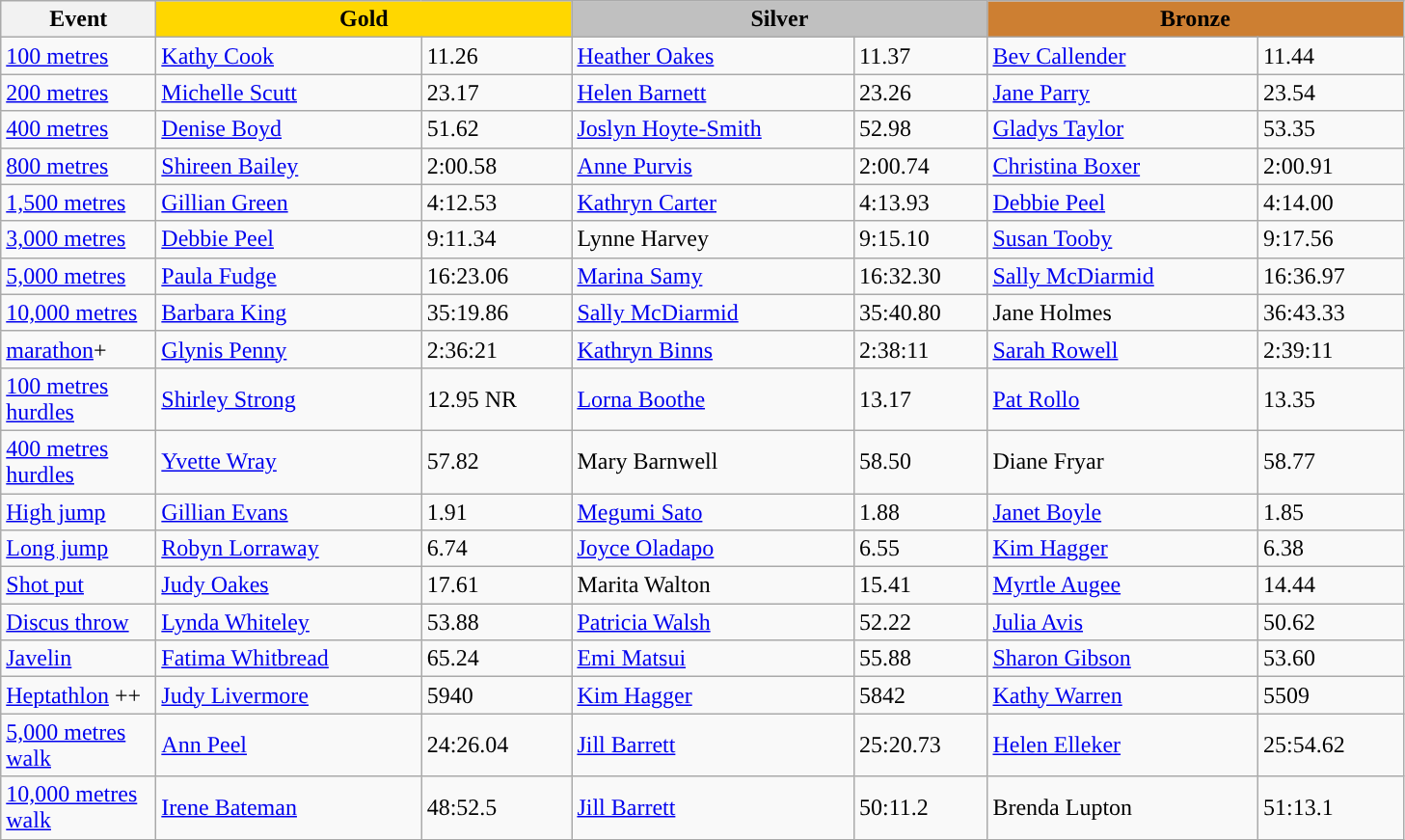<table class="wikitable" style="text-align:left">
<tr>
<th width=100>Event</th>
<th colspan="2" width="280" style="background:gold;">Gold</th>
<th colspan="2" width="280" style="background:silver;">Silver</th>
<th colspan="2" width="280" style="background:#CD7F32;">Bronze</th>
</tr>
<tr>
<td><a href='#'>100 metres</a></td>
<td><a href='#'>Kathy Cook</a></td>
<td>11.26</td>
<td><a href='#'>Heather Oakes</a></td>
<td>11.37</td>
<td><a href='#'>Bev Callender</a></td>
<td>11.44</td>
</tr>
<tr>
<td><a href='#'>200 metres</a></td>
<td> <a href='#'>Michelle Scutt</a></td>
<td>23.17</td>
<td><a href='#'>Helen Barnett</a></td>
<td>23.26</td>
<td><a href='#'>Jane Parry</a></td>
<td>23.54</td>
</tr>
<tr>
<td><a href='#'>400 metres</a></td>
<td> <a href='#'>Denise Boyd</a></td>
<td>51.62</td>
<td><a href='#'>Joslyn Hoyte-Smith</a></td>
<td>52.98</td>
<td><a href='#'>Gladys Taylor</a></td>
<td>53.35</td>
</tr>
<tr>
<td><a href='#'>800 metres</a></td>
<td><a href='#'>Shireen Bailey</a></td>
<td>2:00.58</td>
<td> <a href='#'>Anne Purvis</a></td>
<td>2:00.74</td>
<td><a href='#'>Christina Boxer</a></td>
<td>2:00.91</td>
</tr>
<tr>
<td><a href='#'>1,500 metres</a></td>
<td><a href='#'>Gillian Green</a></td>
<td>4:12.53</td>
<td><a href='#'>Kathryn Carter</a></td>
<td>4:13.93</td>
<td><a href='#'>Debbie Peel</a></td>
<td>4:14.00</td>
</tr>
<tr>
<td><a href='#'>3,000 metres</a></td>
<td><a href='#'>Debbie Peel</a></td>
<td>9:11.34</td>
<td>Lynne Harvey</td>
<td>9:15.10</td>
<td> <a href='#'>Susan Tooby</a></td>
<td>9:17.56</td>
</tr>
<tr>
<td><a href='#'>5,000 metres</a></td>
<td><a href='#'>Paula Fudge</a></td>
<td>16:23.06</td>
<td><a href='#'>Marina Samy</a></td>
<td>16:32.30</td>
<td><a href='#'>Sally McDiarmid</a></td>
<td>16:36.97</td>
</tr>
<tr>
<td><a href='#'>10,000 metres</a></td>
<td><a href='#'>Barbara King</a></td>
<td>35:19.86</td>
<td><a href='#'>Sally McDiarmid</a></td>
<td>35:40.80</td>
<td>Jane Holmes</td>
<td>36:43.33</td>
</tr>
<tr>
<td><a href='#'>marathon</a>+</td>
<td><a href='#'>Glynis Penny</a></td>
<td>2:36:21</td>
<td><a href='#'>Kathryn Binns</a></td>
<td>2:38:11</td>
<td><a href='#'>Sarah Rowell</a></td>
<td>2:39:11</td>
</tr>
<tr>
<td><a href='#'>100 metres hurdles</a></td>
<td><a href='#'>Shirley Strong</a></td>
<td>12.95 NR</td>
<td><a href='#'>Lorna Boothe</a></td>
<td>13.17</td>
<td> <a href='#'>Pat Rollo</a></td>
<td>13.35</td>
</tr>
<tr>
<td><a href='#'>400 metres hurdles</a></td>
<td><a href='#'>Yvette Wray</a></td>
<td>57.82</td>
<td> Mary Barnwell</td>
<td>58.50</td>
<td>Diane Fryar</td>
<td>58.77</td>
</tr>
<tr>
<td><a href='#'>High jump</a></td>
<td><a href='#'>Gillian Evans</a></td>
<td>1.91</td>
<td> <a href='#'>Megumi Sato</a></td>
<td>1.88</td>
<td> <a href='#'>Janet Boyle</a></td>
<td>1.85</td>
</tr>
<tr>
<td><a href='#'>Long jump</a></td>
<td> <a href='#'>Robyn Lorraway</a></td>
<td>6.74</td>
<td><a href='#'>Joyce Oladapo</a></td>
<td>6.55</td>
<td><a href='#'>Kim Hagger</a></td>
<td>6.38</td>
</tr>
<tr>
<td><a href='#'>Shot put</a></td>
<td><a href='#'>Judy Oakes</a></td>
<td>17.61</td>
<td> Marita Walton</td>
<td>15.41</td>
<td><a href='#'>Myrtle Augee</a></td>
<td>14.44</td>
</tr>
<tr>
<td><a href='#'>Discus throw</a></td>
<td><a href='#'>Lynda Whiteley</a></td>
<td>53.88</td>
<td> <a href='#'>Patricia Walsh</a></td>
<td>52.22</td>
<td><a href='#'>Julia Avis</a></td>
<td>50.62</td>
</tr>
<tr>
<td><a href='#'>Javelin</a></td>
<td><a href='#'>Fatima Whitbread</a></td>
<td>65.24</td>
<td> <a href='#'>Emi Matsui</a></td>
<td>55.88</td>
<td><a href='#'>Sharon Gibson</a></td>
<td>53.60</td>
</tr>
<tr>
<td><a href='#'>Heptathlon</a> ++</td>
<td><a href='#'>Judy Livermore</a></td>
<td>5940</td>
<td><a href='#'>Kim Hagger</a></td>
<td>5842</td>
<td><a href='#'>Kathy Warren</a></td>
<td>5509</td>
</tr>
<tr>
<td><a href='#'>5,000 metres walk</a></td>
<td> <a href='#'>Ann Peel</a></td>
<td>24:26.04</td>
<td><a href='#'>Jill Barrett</a></td>
<td>25:20.73</td>
<td><a href='#'>Helen Elleker</a></td>
<td>25:54.62</td>
</tr>
<tr>
<td><a href='#'>10,000 metres walk</a></td>
<td><a href='#'>Irene Bateman</a></td>
<td>48:52.5</td>
<td><a href='#'>Jill Barrett</a></td>
<td>50:11.2</td>
<td>Brenda Lupton</td>
<td>51:13.1</td>
</tr>
</table>
